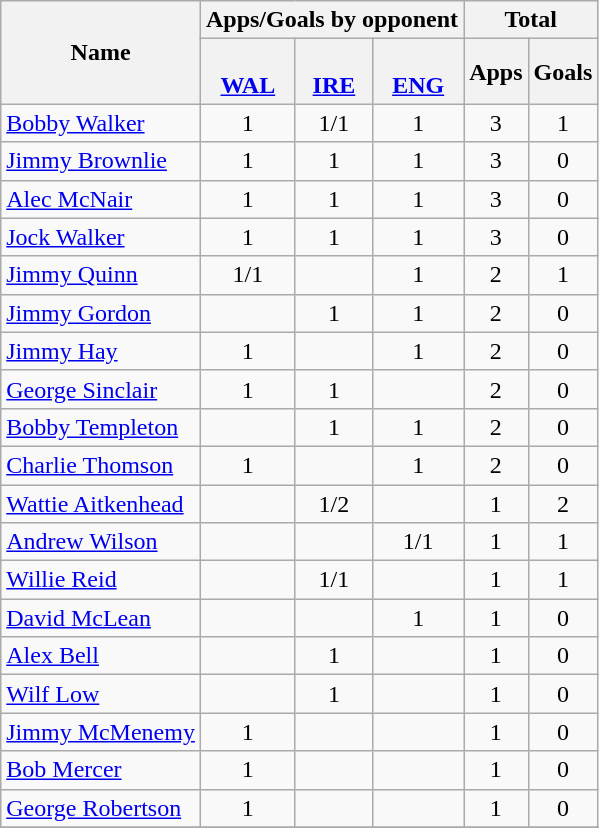<table class="wikitable sortable" style="text-align: center;">
<tr>
<th rowspan=2>Name</th>
<th colspan=3>Apps/Goals by opponent</th>
<th colspan=2>Total</th>
</tr>
<tr>
<th><br><a href='#'>WAL</a></th>
<th><br><a href='#'>IRE</a></th>
<th><br><a href='#'>ENG</a></th>
<th>Apps</th>
<th>Goals</th>
</tr>
<tr>
<td align=left><a href='#'>Bobby Walker</a></td>
<td>1</td>
<td>1/1</td>
<td>1</td>
<td>3</td>
<td>1</td>
</tr>
<tr>
<td align=left><a href='#'>Jimmy Brownlie</a></td>
<td>1</td>
<td>1</td>
<td>1</td>
<td>3</td>
<td>0</td>
</tr>
<tr>
<td align=left><a href='#'>Alec McNair</a></td>
<td>1</td>
<td>1</td>
<td>1</td>
<td>3</td>
<td>0</td>
</tr>
<tr>
<td align=left><a href='#'>Jock Walker</a></td>
<td>1</td>
<td>1</td>
<td>1</td>
<td>3</td>
<td>0</td>
</tr>
<tr>
<td align=left><a href='#'>Jimmy Quinn</a></td>
<td>1/1</td>
<td></td>
<td>1</td>
<td>2</td>
<td>1</td>
</tr>
<tr>
<td align=left><a href='#'>Jimmy Gordon</a></td>
<td></td>
<td>1</td>
<td>1</td>
<td>2</td>
<td>0</td>
</tr>
<tr>
<td align=left><a href='#'>Jimmy Hay</a></td>
<td>1</td>
<td></td>
<td>1</td>
<td>2</td>
<td>0</td>
</tr>
<tr>
<td align=left><a href='#'>George Sinclair</a></td>
<td>1</td>
<td>1</td>
<td></td>
<td>2</td>
<td>0</td>
</tr>
<tr>
<td align=left><a href='#'>Bobby Templeton</a></td>
<td></td>
<td>1</td>
<td>1</td>
<td>2</td>
<td>0</td>
</tr>
<tr>
<td align=left><a href='#'>Charlie Thomson</a></td>
<td>1</td>
<td></td>
<td>1</td>
<td>2</td>
<td>0</td>
</tr>
<tr>
<td align=left><a href='#'>Wattie Aitkenhead</a></td>
<td></td>
<td>1/2</td>
<td></td>
<td>1</td>
<td>2</td>
</tr>
<tr>
<td align=left><a href='#'>Andrew Wilson</a></td>
<td></td>
<td></td>
<td>1/1</td>
<td>1</td>
<td>1</td>
</tr>
<tr>
<td align=left><a href='#'>Willie Reid</a></td>
<td></td>
<td>1/1</td>
<td></td>
<td>1</td>
<td>1</td>
</tr>
<tr>
<td align=left><a href='#'>David McLean</a></td>
<td></td>
<td></td>
<td>1</td>
<td>1</td>
<td>0</td>
</tr>
<tr>
<td align=left><a href='#'>Alex Bell</a></td>
<td></td>
<td>1</td>
<td></td>
<td>1</td>
<td>0</td>
</tr>
<tr>
<td align=left><a href='#'>Wilf Low</a></td>
<td></td>
<td>1</td>
<td></td>
<td>1</td>
<td>0</td>
</tr>
<tr>
<td align=left><a href='#'>Jimmy McMenemy</a></td>
<td>1</td>
<td></td>
<td></td>
<td>1</td>
<td>0</td>
</tr>
<tr>
<td align=left><a href='#'>Bob Mercer</a></td>
<td>1</td>
<td></td>
<td></td>
<td>1</td>
<td>0</td>
</tr>
<tr>
<td align=left><a href='#'>George Robertson</a></td>
<td>1</td>
<td></td>
<td></td>
<td>1</td>
<td>0</td>
</tr>
<tr>
</tr>
</table>
